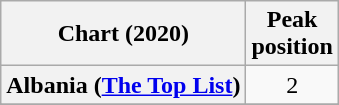<table class="wikitable sortable plainrowheaders" style="text-align:center">
<tr>
<th scope="col">Chart (2020)</th>
<th scope="col">Peak<br>position</th>
</tr>
<tr>
<th scope="row">Albania (<a href='#'>The Top List</a>)</th>
<td>2</td>
</tr>
<tr>
</tr>
<tr>
</tr>
<tr>
</tr>
</table>
